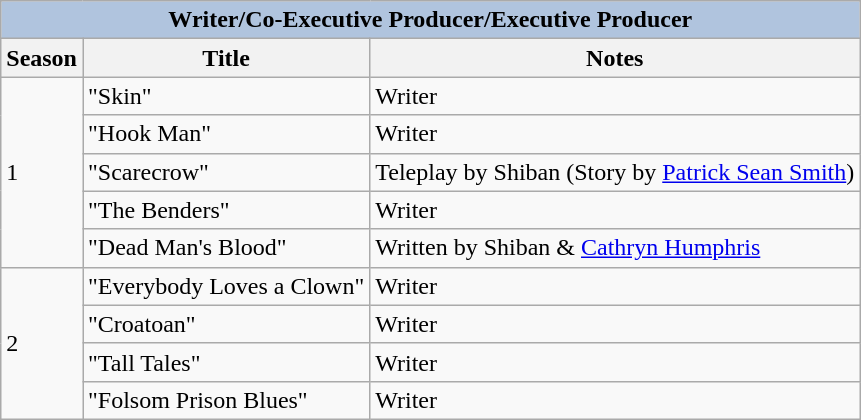<table class="wikitable" style="font-size: 100%;">
<tr>
<th colspan="3" style=" background: LightSteelBlue;">Writer/Co-Executive Producer/Executive Producer</th>
</tr>
<tr>
<th>Season</th>
<th>Title</th>
<th>Notes</th>
</tr>
<tr>
<td style= align="center" rowspan="5">1</td>
<td>"Skin"</td>
<td>Writer</td>
</tr>
<tr>
<td>"Hook Man"</td>
<td>Writer</td>
</tr>
<tr>
<td>"Scarecrow"</td>
<td>Teleplay by Shiban (Story by <a href='#'>Patrick Sean Smith</a>)</td>
</tr>
<tr>
<td>"The Benders"</td>
<td>Writer</td>
</tr>
<tr>
<td>"Dead Man's Blood"</td>
<td>Written by Shiban & <a href='#'>Cathryn Humphris</a></td>
</tr>
<tr>
<td style= align="center" rowspan="4">2</td>
<td>"Everybody Loves a Clown"</td>
<td>Writer</td>
</tr>
<tr>
<td>"Croatoan"</td>
<td>Writer</td>
</tr>
<tr>
<td>"Tall Tales"</td>
<td>Writer</td>
</tr>
<tr>
<td>"Folsom Prison Blues"</td>
<td>Writer</td>
</tr>
</table>
